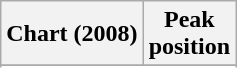<table class="wikitable sortable plainrowheaders" style="text-align:center">
<tr>
<th scope="col">Chart (2008)</th>
<th scope="col">Peak<br>position</th>
</tr>
<tr>
</tr>
<tr>
</tr>
<tr>
</tr>
</table>
